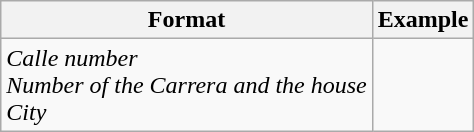<table class="wikitable">
<tr>
<th>Format</th>
<th>Example</th>
</tr>
<tr>
<td><em>Calle number</em> <br> <em>Number of the Carrera and the house</em> <br> <em>City</em></td>
<td></td>
</tr>
</table>
